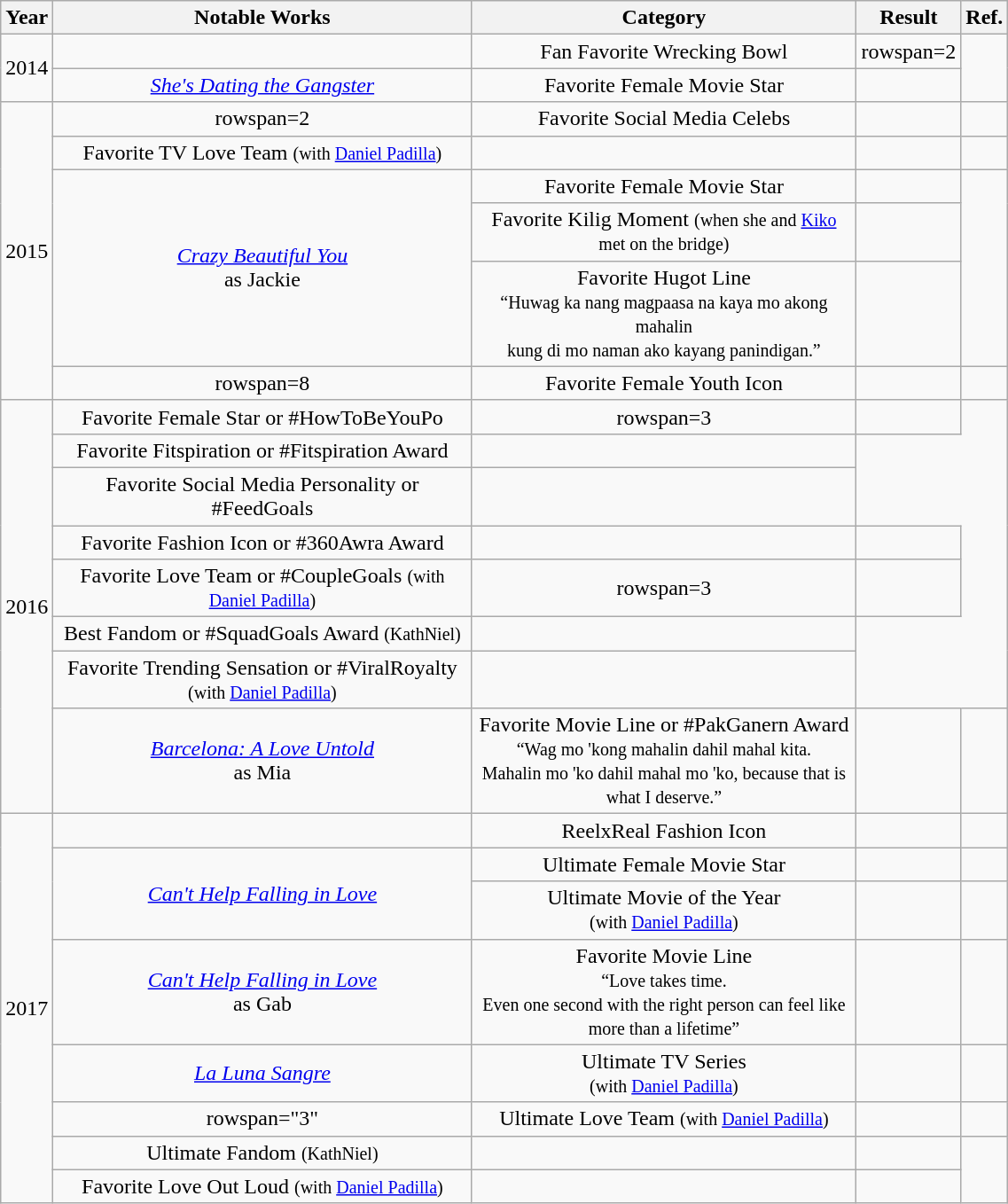<table class="wikitable sortable"  style="text-align:center; width:60%;">
<tr>
<th>Year</th>
<th>Notable Works</th>
<th>Category</th>
<th>Result</th>
<th>Ref.</th>
</tr>
<tr>
<td rowspan=2>2014</td>
<td></td>
<td>Fan Favorite Wrecking Bowl</td>
<td>rowspan=2 </td>
<td rowspan=2></td>
</tr>
<tr>
<td><em><a href='#'>She's Dating the Gangster</a></em></td>
<td>Favorite Female Movie Star</td>
</tr>
<tr>
<td rowspan="6">2015</td>
<td>rowspan=2 </td>
<td>Favorite Social Media Celebs</td>
<td></td>
<td></td>
</tr>
<tr>
<td>Favorite TV Love Team <small>(with <a href='#'>Daniel Padilla</a>)</small></td>
<td></td>
<td></td>
</tr>
<tr>
<td rowspan="3"><em><a href='#'>Crazy Beautiful You</a></em><br>as Jackie</td>
<td>Favorite Female Movie Star</td>
<td></td>
<td rowspan=3></td>
</tr>
<tr>
<td>Favorite Kilig Moment <small>(when she and <a href='#'>Kiko</a> met on the bridge)</small></td>
<td></td>
</tr>
<tr>
<td>Favorite Hugot Line <br><small>“Huwag ka nang magpaasa na kaya mo akong mahalin<br>kung di mo naman ako kayang panindigan.”</small></td>
<td></td>
</tr>
<tr>
<td>rowspan=8 </td>
<td>Favorite Female Youth Icon</td>
<td></td>
<td></td>
</tr>
<tr>
<td rowspan=8>2016</td>
<td>Favorite Female Star or #HowToBeYouPo</td>
<td>rowspan=3 </td>
<td></td>
</tr>
<tr>
<td>Favorite Fitspiration or #Fitspiration Award</td>
<td></td>
</tr>
<tr>
<td>Favorite Social Media Personality or #FeedGoals</td>
<td></td>
</tr>
<tr>
<td>Favorite Fashion Icon or #360Awra Award</td>
<td></td>
<td><br></td>
</tr>
<tr>
<td>Favorite Love Team or #CoupleGoals <small>(with <a href='#'>Daniel Padilla</a>)</small></td>
<td>rowspan=3 </td>
<td></td>
</tr>
<tr>
<td>Best Fandom or #SquadGoals Award <small>(KathNiel)</small></td>
<td></td>
</tr>
<tr>
<td>Favorite Trending Sensation or #ViralRoyalty <small>(with <a href='#'>Daniel Padilla</a>)</small></td>
<td></td>
</tr>
<tr>
<td><em><a href='#'>Barcelona: A Love Untold</a></em><br>as Mia</td>
<td>Favorite Movie Line or #PakGanern Award <br><small>“Wag mo 'kong mahalin dahil mahal kita.<br>Mahalin mo 'ko dahil mahal mo 'ko, because that is what I deserve.”</small></td>
<td></td>
<td><br></td>
</tr>
<tr>
<td rowspan="8">2017</td>
<td></td>
<td>ReelxReal Fashion Icon</td>
<td></td>
<td></td>
</tr>
<tr>
<td rowspan="2"><em><a href='#'>Can't Help Falling in Love</a></em></td>
<td>Ultimate Female Movie Star</td>
<td></td>
<td></td>
</tr>
<tr>
<td>Ultimate Movie of the Year <br><small>(with <a href='#'>Daniel Padilla</a>)</small><br></td>
<td></td>
<td></td>
</tr>
<tr>
<td><em><a href='#'>Can't Help Falling in Love</a></em><br>as Gab</td>
<td>Favorite Movie Line <br><small>“Love takes time.<br>Even one second with the right person can feel like more than a lifetime”</small></td>
<td></td>
<td></td>
</tr>
<tr>
<td><em><a href='#'>La Luna Sangre</a></em></td>
<td>Ultimate TV Series  <br><small>(with <a href='#'>Daniel Padilla</a>)</small></td>
<td></td>
<td></td>
</tr>
<tr>
<td>rowspan="3" </td>
<td>Ultimate Love Team <small>(with <a href='#'>Daniel Padilla</a>)</small></td>
<td></td>
<td></td>
</tr>
<tr>
<td>Ultimate Fandom <small>(KathNiel)</small></td>
<td></td>
<td></td>
</tr>
<tr>
<td>Favorite Love Out Loud <small>(with <a href='#'>Daniel Padilla</a>)</small></td>
<td></td>
<td></td>
</tr>
</table>
